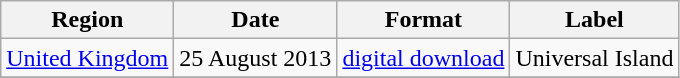<table class=wikitable>
<tr>
<th>Region</th>
<th>Date</th>
<th>Format</th>
<th>Label</th>
</tr>
<tr>
<td><a href='#'>United Kingdom</a></td>
<td>25 August 2013</td>
<td><a href='#'>digital download</a></td>
<td>Universal Island</td>
</tr>
<tr>
</tr>
</table>
